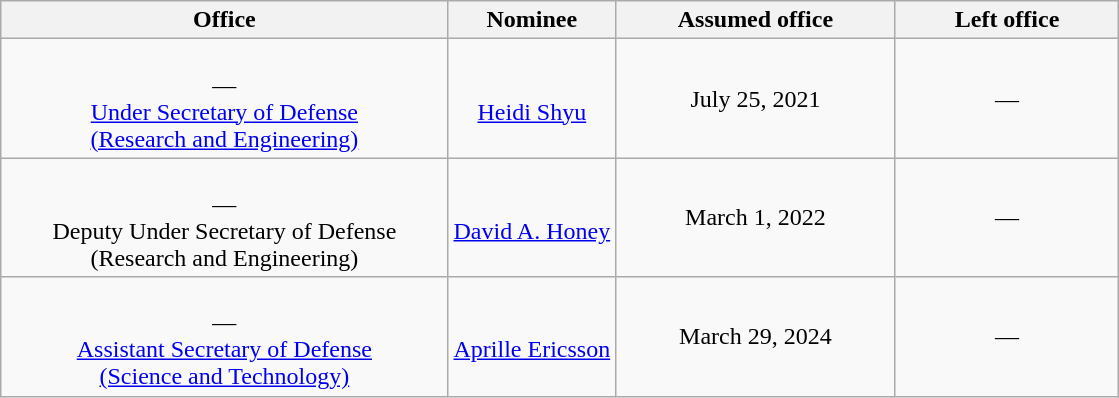<table class="wikitable sortable" style="text-align:center">
<tr>
<th style="width:40%;">Office</th>
<th style="width:15%;">Nominee</th>
<th style="width:25%;" data-sort-type="date">Assumed office</th>
<th style="width:20%;" data-sort-type="date">Left office</th>
</tr>
<tr>
<td><br>—<br><a href='#'>Under Secretary of Defense<br>(Research and Engineering)</a></td>
<td><br><a href='#'>Heidi Shyu</a></td>
<td data-sort-value="July 25, 2021">July 25, 2021<br></td>
<td>—</td>
</tr>
<tr>
<td><br>—<br>Deputy Under Secretary of Defense<br>(Research and Engineering)</td>
<td><br><a href='#'>David A. Honey</a></td>
<td data-sort-value="March 1, 2022">March 1, 2022<br></td>
<td>—</td>
</tr>
<tr>
<td><br>—<br><a href='#'>Assistant Secretary of Defense<br>(Science and Technology)</a></td>
<td><br><a href='#'>Aprille Ericsson</a></td>
<td>March 29, 2024<br></td>
<td>—</td>
</tr>
</table>
